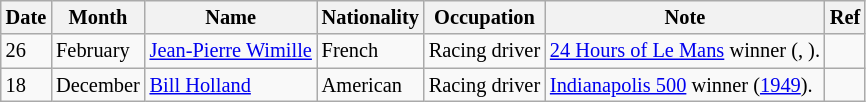<table class="wikitable" style="font-size:85%;">
<tr>
<th>Date</th>
<th>Month</th>
<th>Name</th>
<th>Nationality</th>
<th>Occupation</th>
<th>Note</th>
<th>Ref</th>
</tr>
<tr>
<td>26</td>
<td>February</td>
<td><a href='#'>Jean-Pierre Wimille</a></td>
<td>French</td>
<td>Racing driver</td>
<td><a href='#'>24 Hours of Le Mans</a> winner (, ).</td>
<td></td>
</tr>
<tr>
<td>18</td>
<td>December</td>
<td><a href='#'>Bill Holland</a></td>
<td>American</td>
<td>Racing driver</td>
<td><a href='#'>Indianapolis 500</a> winner (<a href='#'>1949</a>).</td>
<td></td>
</tr>
</table>
